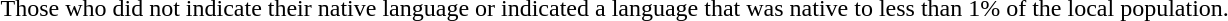<table>
<tr>
<td> Those who did not indicate their native language or indicated a language that was native to less than 1% of the local population.</td>
</tr>
</table>
